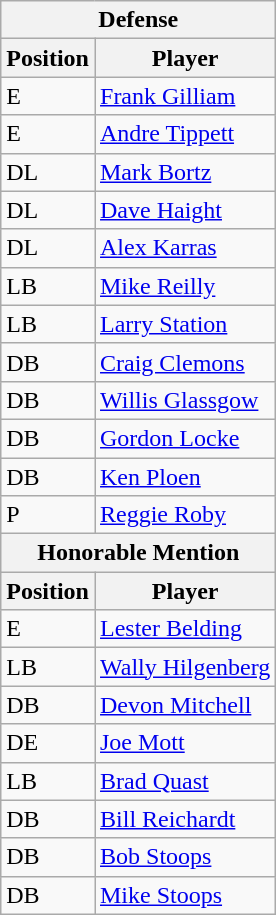<table class="wikitable" style="float:left; margin-right:1em;">
<tr>
<th colspan=2>Defense</th>
</tr>
<tr>
<th>Position</th>
<th>Player</th>
</tr>
<tr>
<td>E</td>
<td><a href='#'>Frank Gilliam</a></td>
</tr>
<tr>
<td>E</td>
<td><a href='#'>Andre Tippett</a></td>
</tr>
<tr>
<td>DL</td>
<td><a href='#'>Mark Bortz</a></td>
</tr>
<tr>
<td>DL</td>
<td><a href='#'>Dave Haight</a></td>
</tr>
<tr>
<td>DL</td>
<td><a href='#'>Alex Karras</a></td>
</tr>
<tr>
<td>LB</td>
<td><a href='#'>Mike Reilly</a></td>
</tr>
<tr>
<td>LB</td>
<td><a href='#'>Larry Station</a></td>
</tr>
<tr>
<td>DB</td>
<td><a href='#'>Craig Clemons</a></td>
</tr>
<tr>
<td>DB</td>
<td><a href='#'>Willis Glassgow</a></td>
</tr>
<tr>
<td>DB</td>
<td><a href='#'>Gordon Locke</a></td>
</tr>
<tr>
<td>DB</td>
<td><a href='#'>Ken Ploen</a></td>
</tr>
<tr>
<td>P</td>
<td><a href='#'>Reggie Roby</a></td>
</tr>
<tr>
<th colspan=2>Honorable Mention</th>
</tr>
<tr>
<th>Position</th>
<th>Player</th>
</tr>
<tr>
<td>E</td>
<td><a href='#'>Lester Belding</a></td>
</tr>
<tr>
<td>LB</td>
<td><a href='#'>Wally Hilgenberg</a></td>
</tr>
<tr>
<td>DB</td>
<td><a href='#'>Devon Mitchell</a></td>
</tr>
<tr>
<td>DE</td>
<td><a href='#'>Joe Mott</a></td>
</tr>
<tr>
<td>LB</td>
<td><a href='#'>Brad Quast</a></td>
</tr>
<tr>
<td>DB</td>
<td><a href='#'>Bill Reichardt</a></td>
</tr>
<tr>
<td>DB</td>
<td><a href='#'>Bob Stoops</a></td>
</tr>
<tr>
<td>DB</td>
<td><a href='#'>Mike Stoops</a></td>
</tr>
</table>
